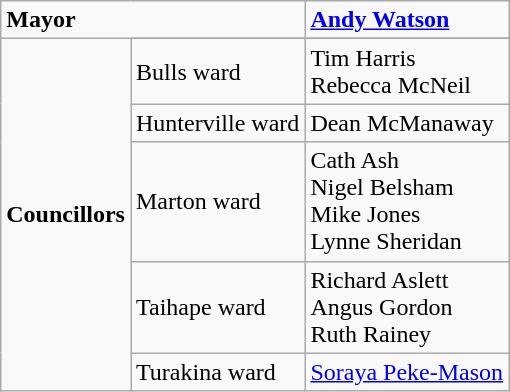<table class="wikitable">
<tr>
<td colspan=2><strong>Mayor</strong></td>
<td><strong><a href='#'>Andy Watson</a></strong></td>
</tr>
<tr>
<td rowspan=6 align=center><strong>Councillors</strong></td>
</tr>
<tr>
<td>Bulls ward</td>
<td>Tim Harris<br>Rebecca McNeil</td>
</tr>
<tr>
<td>Hunterville ward</td>
<td>Dean McManaway</td>
</tr>
<tr>
<td>Marton ward</td>
<td>Cath Ash<br>Nigel Belsham<br>Mike Jones<br>Lynne Sheridan</td>
</tr>
<tr>
<td>Taihape ward</td>
<td>Richard Aslett<br>Angus Gordon<br>Ruth Rainey</td>
</tr>
<tr>
<td>Turakina ward</td>
<td><a href='#'>Soraya Peke-Mason</a></td>
</tr>
</table>
